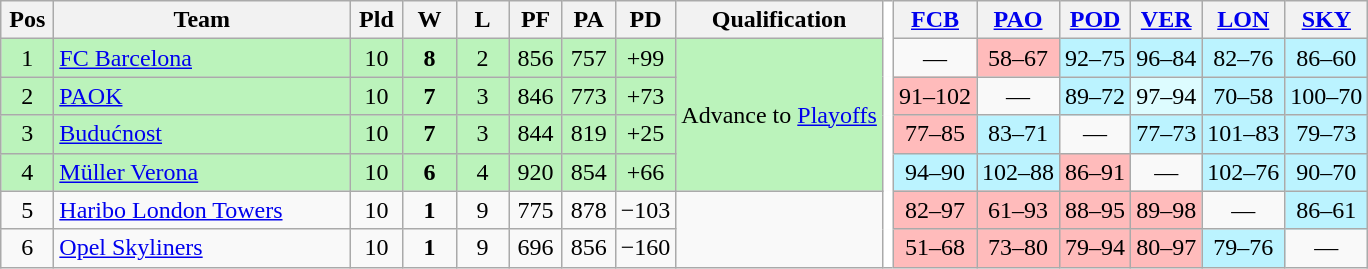<table class="wikitable" style="text-align:center">
<tr>
<th scope="col" width=28><abbr>Pos</abbr></th>
<th scope="col" width=190>Team</th>
<th scope="col" width=28><abbr>Pld</abbr></th>
<th scope="col" width=28><abbr>W</abbr></th>
<th scope="col" width=28><abbr>L</abbr></th>
<th scope="col" width=28><abbr>PF</abbr></th>
<th scope="col" width=28><abbr>PA</abbr></th>
<th scope="col" width=28><abbr>PD</abbr></th>
<th scope="col">Qualification</th>
<th scope="row" class="unsortable" style="background-color:white;border-top:white;border-bottom:white;line-width:3pt;"></th>
<th scope="col" width=28> <a href='#'>FCB</a></th>
<th scope="col" width=28> <a href='#'>PAO</a></th>
<th scope="col" width=28> <a href='#'>POD</a></th>
<th scope="col" width=28> <a href='#'>VER</a></th>
<th scope="col" width=28> <a href='#'>LON</a></th>
<th scope="col" width=28> <a href='#'>SKY</a></th>
</tr>
<tr>
<th scope="row" style="text-align: center;font-weight: normal;background-color:#BBF3BB;">1</th>
<td style="text-align: left; white-space:nowrap;font-weight: normal;background-color:#BBF3BB;"> <a href='#'>FC Barcelona</a></td>
<td style="font-weight: normal;background-color:#BBF3BB;">10</td>
<td style="font-weight: bold;background-color:#BBF3BB;">8</td>
<td style="font-weight: normal;background-color:#BBF3BB;">2</td>
<td style="font-weight: normal;background-color:#BBF3BB;">856</td>
<td style="font-weight: normal;background-color:#BBF3BB;">757</td>
<td style="font-weight: normal;background-color:#BBF3BB;">+99</td>
<td style="font-weight: normal;background-color:#BBF3BB;" rowspan="4">Advance to <a href='#'>Playoffs</a></td>
<td style="background-color:white;border-top:white;border-bottom:white;"></td>
<td style="font-weight:normal;background:transparent;">—</td>
<td style="white-space:nowrap;font-weight:normal;background:#FBB;">58–67</td>
<td style="white-space:nowrap;font-weight:normal;background:#BBF3FF;">92–75</td>
<td style="white-space:nowrap;font-weight:normal;background:#BBF3FF;">96–84</td>
<td style="white-space:nowrap;font-weight:normal;background:#BBF3FF;">82–76</td>
<td style="white-space:nowrap;font-weight:normal;background:#BBF3FF;">86–60</td>
</tr>
<tr>
<th scope="row" style="text-align: center;font-weight: normal;background-color:#BBF3BB;">2</th>
<td style="text-align: left; white-space:nowrap;font-weight: normal;background-color:#BBF3BB;"> <a href='#'>PAOK</a></td>
<td style="font-weight: normal;background-color:#BBF3BB;">10</td>
<td style="font-weight: bold;background-color:#BBF3BB;">7</td>
<td style="font-weight: normal;background-color:#BBF3BB;">3</td>
<td style="font-weight: normal;background-color:#BBF3BB;">846</td>
<td style="font-weight: normal;background-color:#BBF3BB;">773</td>
<td style="font-weight: normal;background-color:#BBF3BB;">+73</td>
<td style="background-color:white;border-top:white;border-bottom:white;"></td>
<td style="white-space:nowrap;font-weight:normal;background:#FBB;">91–102</td>
<td style="font-weight:normal;background:transparent;">—</td>
<td style="white-space:nowrap;font-weight:normal;background:#BBF3FF;">89–72</td>
<td style="white-space:nowrap;font-weight:normal;background:#DDFCFF;">97–94</td>
<td style="white-space:nowrap;font-weight:normal;background:#BBF3FF;">70–58</td>
<td style="white-space:nowrap;font-weight:normal;background:#BBF3FF;">100–70</td>
</tr>
<tr>
<th scope="row" style="text-align: center;font-weight: normal;background-color:#BBF3BB;">3</th>
<td style="text-align: left; white-space:nowrap;font-weight: normal;background-color:#BBF3BB;"> <a href='#'>Budućnost</a></td>
<td style="font-weight: normal;background-color:#BBF3BB;">10</td>
<td style="font-weight: bold;background-color:#BBF3BB;">7</td>
<td style="font-weight: normal;background-color:#BBF3BB;">3</td>
<td style="font-weight: normal;background-color:#BBF3BB;">844</td>
<td style="font-weight: normal;background-color:#BBF3BB;">819</td>
<td style="font-weight: normal;background-color:#BBF3BB;">+25</td>
<td style="background-color:white;border-top:white;border-bottom:white;"></td>
<td style="white-space:nowrap;font-weight:normal;background:#FBB;">77–85</td>
<td style="white-space:nowrap;font-weight:normal;background:#BBF3FF;">83–71</td>
<td style="font-weight:normal;background:transparent;">—</td>
<td style="white-space:nowrap;font-weight:normal;background:#BBF3FF;">77–73</td>
<td style="white-space:nowrap;font-weight:normal;background:#BBF3FF;">101–83</td>
<td style="white-space:nowrap;font-weight:normal;background:#BBF3FF;">79–73</td>
</tr>
<tr>
<th scope="row" style="text-align: center;font-weight: normal;background-color:#BBF3BB;">4</th>
<td style="text-align: left; white-space:nowrap;font-weight: normal;background-color:#BBF3BB;"> <a href='#'>Müller Verona</a></td>
<td style="font-weight: normal;background-color:#BBF3BB;">10</td>
<td style="font-weight: bold;background-color:#BBF3BB;">6</td>
<td style="font-weight: normal;background-color:#BBF3BB;">4</td>
<td style="font-weight: normal;background-color:#BBF3BB;">920</td>
<td style="font-weight: normal;background-color:#BBF3BB;">854</td>
<td style="font-weight: normal;background-color:#BBF3BB;">+66</td>
<td style="background-color:white;border-top:white;border-bottom:white;"></td>
<td style="white-space:nowrap;font-weight:normal;background:#BBF3FF;">94–90</td>
<td style="white-space:nowrap;font-weight:normal;background:#BBF3FF;">102–88</td>
<td style="white-space:nowrap;font-weight:normal;background:#FBB;">86–91</td>
<td style="font-weight:normal;background:transparent;">—</td>
<td style="white-space:nowrap;font-weight:normal;background:#BBF3FF;">102–76</td>
<td style="white-space:nowrap;font-weight:normal;background:#BBF3FF;">90–70</td>
</tr>
<tr>
<th scope="row" style="text-align: center;font-weight: normal;background-color:transparent;">5</th>
<td style="text-align: left; white-space:nowrap;font-weight: normal;background-color:transparent;"> <a href='#'>Haribo London Towers</a></td>
<td style="font-weight: normal;background-color:transparent;">10</td>
<td style="font-weight: bold;background-color:transparent;">1</td>
<td style="font-weight: normal;background-color:transparent;">9</td>
<td style="font-weight: normal;background-color:transparent;">775</td>
<td style="font-weight: normal;background-color:transparent;">878</td>
<td style="font-weight: normal;background-color:transparent;">−103</td>
<td style="font-weight: normal;background-color:transparent;" rowspan="2"></td>
<td style="background-color:white;border-top:white;border-bottom:white;"></td>
<td style="white-space:nowrap;font-weight:normal;background:#FBB;">82–97</td>
<td style="white-space:nowrap;font-weight:normal;background:#FBB;">61–93</td>
<td style="white-space:nowrap;font-weight:normal;background:#FBB;">88–95</td>
<td style="white-space:nowrap;font-weight:normal;background:#FBB;">89–98</td>
<td style="font-weight:normal;background:transparent;">—</td>
<td style="white-space:nowrap;font-weight:normal;background:#BBF3FF;">86–61</td>
</tr>
<tr>
<th scope="row" style="text-align: center;font-weight: normal;background-color:transparent;">6</th>
<td style="text-align: left; white-space:nowrap;font-weight: normal;background-color:transparent;"> <a href='#'>Opel Skyliners</a></td>
<td style="font-weight: normal;background-color:transparent;">10</td>
<td style="font-weight: bold;background-color:transparent;">1</td>
<td style="font-weight: normal;background-color:transparent;">9</td>
<td style="font-weight: normal;background-color:transparent;">696</td>
<td style="font-weight: normal;background-color:transparent;">856</td>
<td style="font-weight: normal;background-color:transparent;">−160</td>
<td style="background-color:white;border-top:white;border-bottom:white;"></td>
<td style="white-space:nowrap;font-weight:normal;background:#FBB;">51–68</td>
<td style="white-space:nowrap;font-weight:normal;background:#FBB;">73–80</td>
<td style="white-space:nowrap;font-weight:normal;background:#FBB;">79–94</td>
<td style="white-space:nowrap;font-weight:normal;background:#FBB;">80–97</td>
<td style="white-space:nowrap;font-weight:normal;background:#BBF3FF;">79–76</td>
<td style="font-weight:normal;background:transparent;">—</td>
</tr>
</table>
